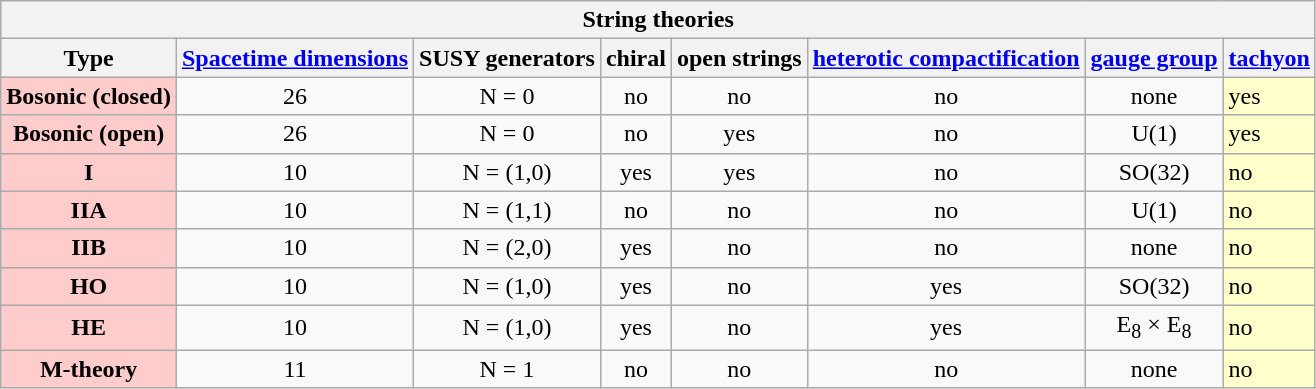<table class="wikitable">
<tr style="background:#fff;">
<th colspan="8" class="dark">String theories</th>
</tr>
<tr>
<th class="dark">Type</th>
<th class="dark"><a href='#'>Spacetime dimensions</a></th>
<th class="dark">SUSY generators</th>
<th class="dark">chiral</th>
<th class="dark">open strings</th>
<th class="dark"><a href='#'>heterotic compactification</a></th>
<th class="dark"><a href='#'>gauge group</a></th>
<th class="dark"><a href='#'>tachyon</a></th>
</tr>
<tr>
<th style="background:#fcc;" class="dark">Bosonic (closed)</th>
<td style="text-align:CENTER;" class="dark">26</td>
<td style="text-align:CENTER;" class="dark">N = 0</td>
<td style="text-align:CENTER;" class="dark">no</td>
<td style="text-align:CENTER;" class="dark">no</td>
<td style="text-align:CENTER;" class="dark">no</td>
<td style="text-align:CENTER;" class="dark">none</td>
<td style="background:#ffc;" class="dark">yes</td>
</tr>
<tr>
<th style="background:#fcc;" class="dark">Bosonic (open)</th>
<td style="text-align:CENTER;" class="dark">26</td>
<td style="text-align:CENTER;" class="dark">N = 0</td>
<td style="text-align:CENTER;" class="dark">no</td>
<td style="text-align:CENTER;" class="dark">yes</td>
<td style="text-align:CENTER;" class="dark">no</td>
<td style="text-align:CENTER;" class="dark">U(1)</td>
<td style="background:#ffc;" class="dark">yes</td>
</tr>
<tr>
<th style="background:#fcc;" class="dark">I</th>
<td style="text-align:CENTER;" class="dark">10</td>
<td style="text-align:CENTER;" class="dark">N = (1,0)</td>
<td style="text-align:CENTER;" class="dark">yes</td>
<td style="text-align:CENTER;" class="dark">yes</td>
<td style="text-align:CENTER;" class="dark">no</td>
<td style="text-align:CENTER;" class="dark">SO(32)</td>
<td style="background:#ffc;" class="dark">no</td>
</tr>
<tr>
<th style="background:#fcc;" class="dark">IIA</th>
<td style="text-align:CENTER;" class="dark">10</td>
<td style="text-align:CENTER;" class="dark">N = (1,1)</td>
<td style="text-align:CENTER;" class="dark">no</td>
<td style="text-align:CENTER;" class="dark">no</td>
<td style="text-align:CENTER;" class="dark">no</td>
<td style="text-align:CENTER;" class="dark">U(1)</td>
<td style="background:#ffc;" class="dark">no</td>
</tr>
<tr>
<th style="background:#fcc;" class="dark">IIB</th>
<td style="text-align:CENTER;" class="dark">10</td>
<td style="text-align:CENTER;" class="dark">N = (2,0)</td>
<td style="text-align:CENTER;" class="dark">yes</td>
<td style="text-align:CENTER;" class="dark">no</td>
<td style="text-align:CENTER;" class="dark">no</td>
<td style="text-align:CENTER;" class="dark">none</td>
<td style="background:#ffc;" class="dark">no</td>
</tr>
<tr>
<th style="background:#fcc;" class="dark">HO</th>
<td style="text-align:CENTER;" class="dark">10</td>
<td style="text-align:CENTER;" class="dark">N = (1,0)</td>
<td style="text-align:CENTER;" class="dark">yes</td>
<td style="text-align:CENTER;" class="dark">no</td>
<td style="text-align:CENTER;" class="dark">yes</td>
<td style="text-align:CENTER;" class="dark">SO(32)</td>
<td style="background:#ffc;" class="dark">no</td>
</tr>
<tr>
<th style="background:#fcc;" class="dark">HE</th>
<td style="text-align:CENTER;" class="dark">10</td>
<td style="text-align:CENTER;" class="dark">N = (1,0)</td>
<td style="text-align:CENTER;" class="dark">yes</td>
<td style="text-align:CENTER;" class="dark">no</td>
<td style="text-align:CENTER;" class="dark">yes</td>
<td style="text-align:CENTER;" class="dark">E<sub>8</sub> × E<sub>8</sub></td>
<td style="background:#ffc;" class="dark">no</td>
</tr>
<tr>
<th style="background:#fcc;" class="dark">M-theory</th>
<td style="text-align:CENTER;" class="dark">11</td>
<td style="text-align:CENTER;" class="dark">N = 1</td>
<td style="text-align:CENTER;" class="dark">no</td>
<td style="text-align:CENTER;" class="dark">no</td>
<td style="text-align:CENTER;" class="dark">no</td>
<td style="text-align:CENTER;" class="dark">none</td>
<td style="background:#ffc;" class="dark">no</td>
</tr>
</table>
